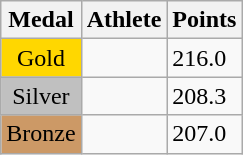<table class="wikitable">
<tr>
<th>Medal</th>
<th>Athlete</th>
<th>Points</th>
</tr>
<tr>
<td style="text-align:center;background-color:gold;">Gold</td>
<td></td>
<td>216.0</td>
</tr>
<tr>
<td style="text-align:center;background-color:silver;">Silver</td>
<td></td>
<td>208.3</td>
</tr>
<tr>
<td style="text-align:center;background-color:#CC9966;">Bronze</td>
<td></td>
<td>207.0</td>
</tr>
</table>
